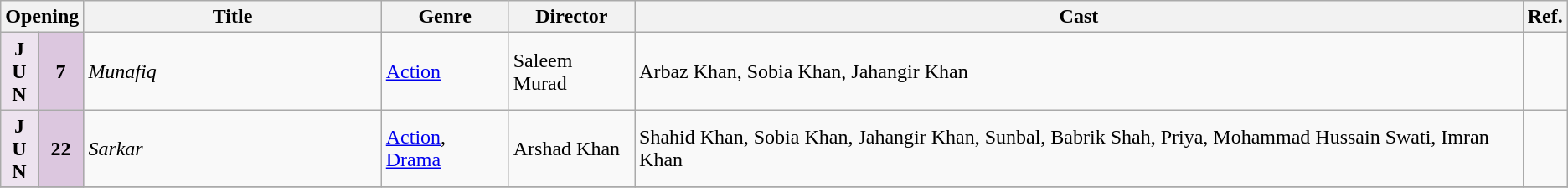<table class="wikitable">
<tr style="background:#b0e0e66; text-align:center;">
<th colspan="2"><strong>Opening</strong></th>
<th style="width:19%;"><strong>Title</strong></th>
<th><strong>Genre</strong></th>
<th><strong>Director</strong></th>
<th><strong>Cast</strong></th>
<th><strong>Ref.</strong></th>
</tr>
<tr>
<td rowspan="1" style="text-align:center; textcolor:#000; background:#ede3ef;"><strong>J<br>U<br>N</strong></td>
<td rowspan="1" style="text-align:center; background:#dcc7df; textcolor:#000;"><strong>7</strong></td>
<td><em>Munafiq</em></td>
<td><a href='#'>Action</a></td>
<td>Saleem Murad</td>
<td>Arbaz Khan, Sobia Khan, Jahangir Khan</td>
<td></td>
</tr>
<tr>
<td rowspan="1" style="text-align:center; textcolor:#000; background:#ede3ef;"><strong>J<br>U<br>N</strong></td>
<td rowspan="1" style="text-align:center; background:#dcc7df; textcolor:#000;"><strong>22</strong></td>
<td><em>Sarkar</em></td>
<td><a href='#'>Action</a>, <a href='#'>Drama</a></td>
<td>Arshad Khan</td>
<td>Shahid Khan, Sobia Khan, Jahangir Khan, Sunbal, Babrik Shah, Priya, Mohammad Hussain Swati, Imran Khan</td>
<td></td>
</tr>
<tr>
</tr>
</table>
